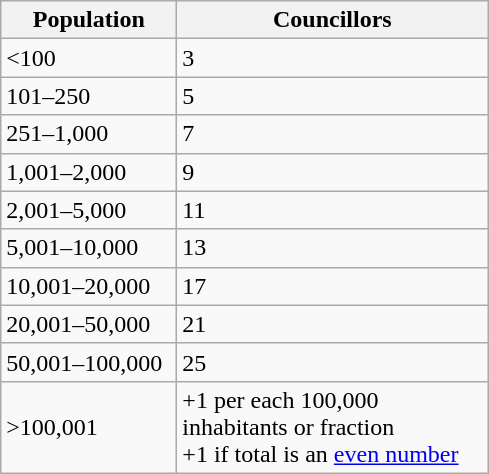<table class="wikitable" style="text-align:left;">
<tr>
<th width="110">Population</th>
<th width="200">Councillors</th>
</tr>
<tr>
<td><100</td>
<td>3</td>
</tr>
<tr>
<td>101–250</td>
<td>5</td>
</tr>
<tr>
<td>251–1,000</td>
<td>7</td>
</tr>
<tr>
<td>1,001–2,000</td>
<td>9</td>
</tr>
<tr>
<td>2,001–5,000</td>
<td>11</td>
</tr>
<tr>
<td>5,001–10,000</td>
<td>13</td>
</tr>
<tr>
<td>10,001–20,000</td>
<td>17</td>
</tr>
<tr>
<td>20,001–50,000</td>
<td>21</td>
</tr>
<tr>
<td>50,001–100,000</td>
<td>25</td>
</tr>
<tr>
<td>>100,001</td>
<td>+1 per each 100,000 inhabitants or fraction<br>+1 if total is an <a href='#'>even number</a></td>
</tr>
</table>
